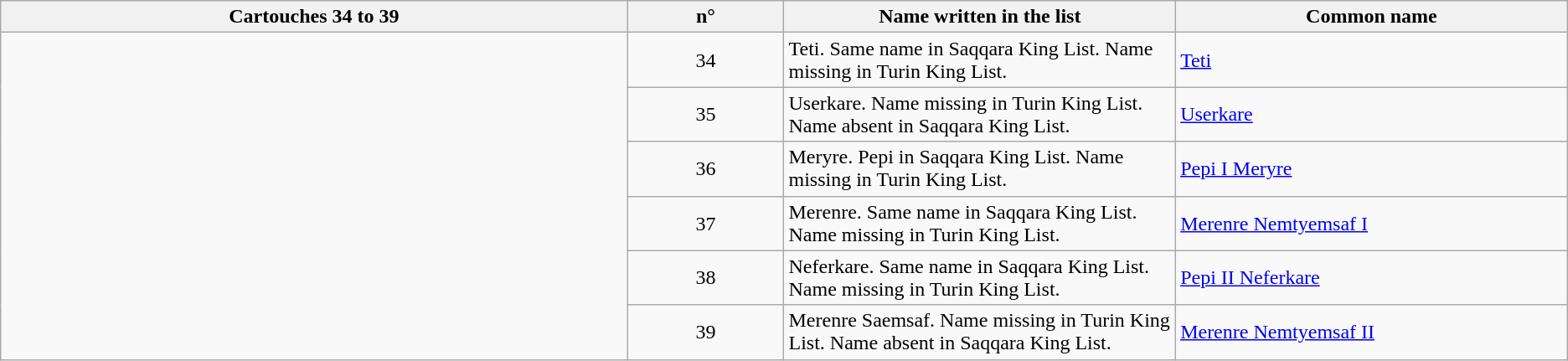<table class="wikitable">
<tr>
<th width = "40%">Cartouches 34 to 39</th>
<th width = "10%">n°</th>
<th width = "25%">Name written in the list</th>
<th width = "25%">Common name</th>
</tr>
<tr>
<td rowspan = "6"></td>
<td align = "center">34</td>
<td>Teti. Same name in Saqqara King List. Name missing in Turin King List.</td>
<td><a href='#'>Teti</a></td>
</tr>
<tr>
<td align = "center">35</td>
<td>Userkare. Name missing in Turin King List. Name absent in Saqqara King List.</td>
<td><a href='#'>Userkare</a></td>
</tr>
<tr>
<td align = "center">36</td>
<td>Meryre. Pepi in Saqqara King List. Name missing in Turin King List.</td>
<td><a href='#'>Pepi I Meryre</a></td>
</tr>
<tr>
<td align = "center">37</td>
<td>Merenre. Same name in Saqqara King List. Name missing in Turin King List.</td>
<td><a href='#'>Merenre Nemtyemsaf I</a></td>
</tr>
<tr>
<td align = "center">38</td>
<td>Neferkare. Same name in Saqqara King List. Name missing in Turin King List.</td>
<td><a href='#'>Pepi II Neferkare</a></td>
</tr>
<tr>
<td align = "center">39</td>
<td>Merenre Saemsaf. Name missing in Turin King List. Name absent in Saqqara King List.</td>
<td><a href='#'>Merenre Nemtyemsaf II</a></td>
</tr>
</table>
